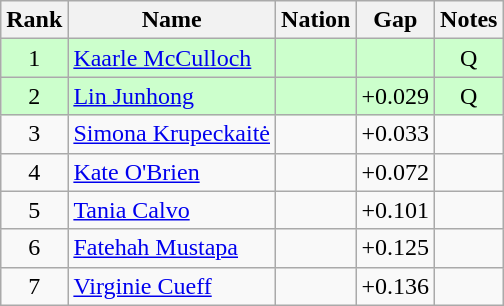<table class="wikitable sortable" style="text-align:center">
<tr>
<th>Rank</th>
<th>Name</th>
<th>Nation</th>
<th>Gap</th>
<th>Notes</th>
</tr>
<tr bgcolor=ccffcc>
<td>1</td>
<td align=left><a href='#'>Kaarle McCulloch</a></td>
<td align=left></td>
<td></td>
<td>Q</td>
</tr>
<tr bgcolor=ccffcc>
<td>2</td>
<td align=left><a href='#'>Lin Junhong</a></td>
<td align=left></td>
<td>+0.029</td>
<td>Q</td>
</tr>
<tr>
<td>3</td>
<td align=left><a href='#'>Simona Krupeckaitė</a></td>
<td align=left></td>
<td>+0.033</td>
<td></td>
</tr>
<tr>
<td>4</td>
<td align=left><a href='#'>Kate O'Brien</a></td>
<td align=left></td>
<td>+0.072</td>
<td></td>
</tr>
<tr>
<td>5</td>
<td align=left><a href='#'>Tania Calvo</a></td>
<td align=left></td>
<td>+0.101</td>
<td></td>
</tr>
<tr>
<td>6</td>
<td align=left><a href='#'>Fatehah Mustapa</a></td>
<td align=left></td>
<td>+0.125</td>
<td></td>
</tr>
<tr>
<td>7</td>
<td align=left><a href='#'>Virginie Cueff</a></td>
<td align=left></td>
<td>+0.136</td>
<td></td>
</tr>
</table>
